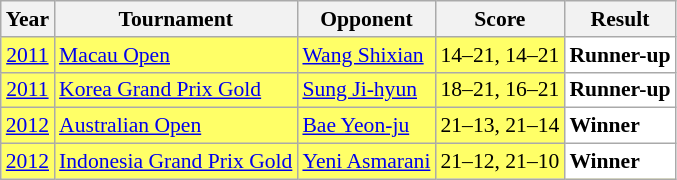<table class="sortable wikitable" style="font-size: 90%;">
<tr>
<th>Year</th>
<th>Tournament</th>
<th>Opponent</th>
<th>Score</th>
<th>Result</th>
</tr>
<tr style="background:#FFFF67">
<td align="center"><a href='#'>2011</a></td>
<td align="left"><a href='#'>Macau Open</a></td>
<td align="left"> <a href='#'>Wang Shixian</a></td>
<td align="left">14–21, 14–21</td>
<td style="text-align:left; background:white"> <strong>Runner-up</strong></td>
</tr>
<tr style="background:#FFFF67">
<td align="center"><a href='#'>2011</a></td>
<td align="left"><a href='#'>Korea Grand Prix Gold</a></td>
<td align="left"> <a href='#'>Sung Ji-hyun</a></td>
<td align="left">18–21, 16–21</td>
<td style="text-align:left; background:white"> <strong>Runner-up</strong></td>
</tr>
<tr style="background:#FFFF67">
<td align="center"><a href='#'>2012</a></td>
<td align="left"><a href='#'>Australian Open</a></td>
<td align="left"> <a href='#'>Bae Yeon-ju</a></td>
<td align="left">21–13, 21–14</td>
<td style="text-align:left; background:white"> <strong>Winner</strong></td>
</tr>
<tr style="background:#FFFF67">
<td align="center"><a href='#'>2012</a></td>
<td align="left"><a href='#'>Indonesia Grand Prix Gold</a></td>
<td align="left"> <a href='#'>Yeni Asmarani</a></td>
<td align="left">21–12, 21–10</td>
<td style="text-align:left; background:white"> <strong>Winner</strong></td>
</tr>
</table>
